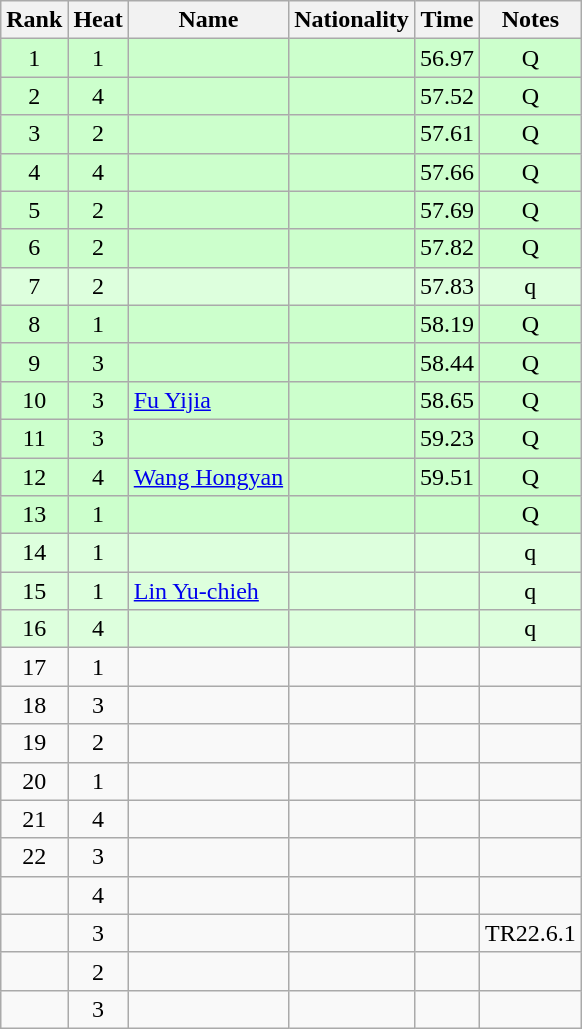<table class="wikitable sortable" style="text-align:center">
<tr>
<th>Rank</th>
<th>Heat</th>
<th>Name</th>
<th>Nationality</th>
<th>Time</th>
<th>Notes</th>
</tr>
<tr bgcolor=ccffcc>
<td>1</td>
<td>1</td>
<td align=left></td>
<td align=left></td>
<td>56.97</td>
<td>Q</td>
</tr>
<tr bgcolor=ccffcc>
<td>2</td>
<td>4</td>
<td align=left></td>
<td align=left></td>
<td>57.52</td>
<td>Q</td>
</tr>
<tr bgcolor=ccffcc>
<td>3</td>
<td>2</td>
<td align=left></td>
<td align=left></td>
<td>57.61</td>
<td>Q</td>
</tr>
<tr bgcolor=ccffcc>
<td>4</td>
<td>4</td>
<td align=left></td>
<td align=left></td>
<td>57.66</td>
<td>Q</td>
</tr>
<tr bgcolor=ccffcc>
<td>5</td>
<td>2</td>
<td align=left></td>
<td align=left></td>
<td>57.69</td>
<td>Q</td>
</tr>
<tr bgcolor=ccffcc>
<td>6</td>
<td>2</td>
<td align=left></td>
<td align=left></td>
<td>57.82</td>
<td>Q</td>
</tr>
<tr bgcolor=ddffdd>
<td>7</td>
<td>2</td>
<td align=left></td>
<td align=left></td>
<td>57.83</td>
<td>q</td>
</tr>
<tr bgcolor=ccffcc>
<td>8</td>
<td>1</td>
<td align=left></td>
<td align=left></td>
<td>58.19</td>
<td>Q</td>
</tr>
<tr bgcolor=ccffcc>
<td>9</td>
<td>3</td>
<td align=left></td>
<td align=left></td>
<td>58.44</td>
<td>Q</td>
</tr>
<tr bgcolor=ccffcc>
<td>10</td>
<td>3</td>
<td align=left><a href='#'>Fu Yijia</a></td>
<td align=left></td>
<td>58.65</td>
<td>Q</td>
</tr>
<tr bgcolor=ccffcc>
<td>11</td>
<td>3</td>
<td align=left></td>
<td align=left></td>
<td>59.23</td>
<td>Q</td>
</tr>
<tr bgcolor=ccffcc>
<td>12</td>
<td>4</td>
<td align=left><a href='#'>Wang Hongyan</a></td>
<td align=left></td>
<td>59.51</td>
<td>Q</td>
</tr>
<tr bgcolor=ccffcc>
<td>13</td>
<td>1</td>
<td align=left></td>
<td align=left></td>
<td></td>
<td>Q</td>
</tr>
<tr bgcolor=ddffdd>
<td>14</td>
<td>1</td>
<td align=left></td>
<td align=left></td>
<td></td>
<td>q</td>
</tr>
<tr bgcolor=ddffdd>
<td>15</td>
<td>1</td>
<td align=left><a href='#'>Lin Yu-chieh</a></td>
<td align=left></td>
<td></td>
<td>q</td>
</tr>
<tr bgcolor=ddffdd>
<td>16</td>
<td>4</td>
<td align=left></td>
<td align=left></td>
<td></td>
<td>q</td>
</tr>
<tr>
<td>17</td>
<td>1</td>
<td align=left></td>
<td align=left></td>
<td></td>
<td></td>
</tr>
<tr>
<td>18</td>
<td>3</td>
<td align=left></td>
<td align=left></td>
<td></td>
<td></td>
</tr>
<tr>
<td>19</td>
<td>2</td>
<td align=left></td>
<td align=left></td>
<td></td>
<td></td>
</tr>
<tr>
<td>20</td>
<td>1</td>
<td align=left></td>
<td align=left></td>
<td></td>
<td></td>
</tr>
<tr>
<td>21</td>
<td>4</td>
<td align=left></td>
<td align=left></td>
<td></td>
<td></td>
</tr>
<tr>
<td>22</td>
<td>3</td>
<td align=left></td>
<td align=left></td>
<td></td>
<td></td>
</tr>
<tr>
<td></td>
<td>4</td>
<td align=left></td>
<td align=left></td>
<td></td>
<td></td>
</tr>
<tr>
<td></td>
<td>3</td>
<td align=left></td>
<td align=left></td>
<td></td>
<td>TR22.6.1</td>
</tr>
<tr>
<td></td>
<td>2</td>
<td align=left></td>
<td align=left></td>
<td></td>
<td></td>
</tr>
<tr>
<td></td>
<td>3</td>
<td align=left></td>
<td align=left></td>
<td></td>
<td></td>
</tr>
</table>
